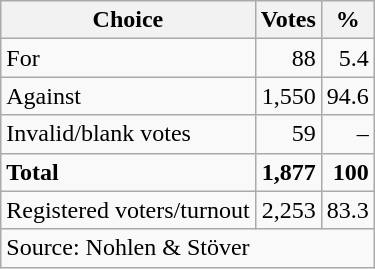<table class=wikitable style=text-align:right>
<tr>
<th>Choice</th>
<th>Votes</th>
<th>%</th>
</tr>
<tr>
<td align=left>For</td>
<td>88</td>
<td>5.4</td>
</tr>
<tr>
<td align=left>Against</td>
<td>1,550</td>
<td>94.6</td>
</tr>
<tr>
<td align=left>Invalid/blank votes</td>
<td>59</td>
<td>–</td>
</tr>
<tr>
<td align=left><strong>Total</strong></td>
<td><strong>1,877</strong></td>
<td><strong>100</strong></td>
</tr>
<tr>
<td align=left>Registered voters/turnout</td>
<td>2,253</td>
<td>83.3</td>
</tr>
<tr>
<td align=left colspan=3>Source: Nohlen & Stöver</td>
</tr>
</table>
